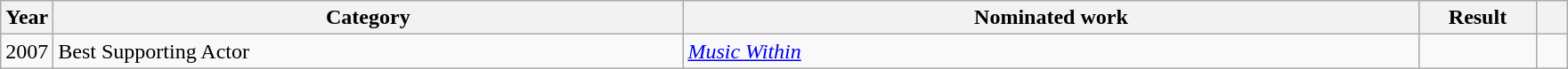<table class="wikitable">
<tr>
<th scope="col" style="width:1em;">Year</th>
<th scope="col" style="width:29em;">Category</th>
<th scope="col" style="width:34em;">Nominated work</th>
<th scope="col" style="width:5em;">Result</th>
<th scope="col" style="width:1em;"></th>
</tr>
<tr>
<td>2007</td>
<td>Best Supporting Actor</td>
<td><em><a href='#'>Music Within</a></em></td>
<td></td>
<td></td>
</tr>
</table>
